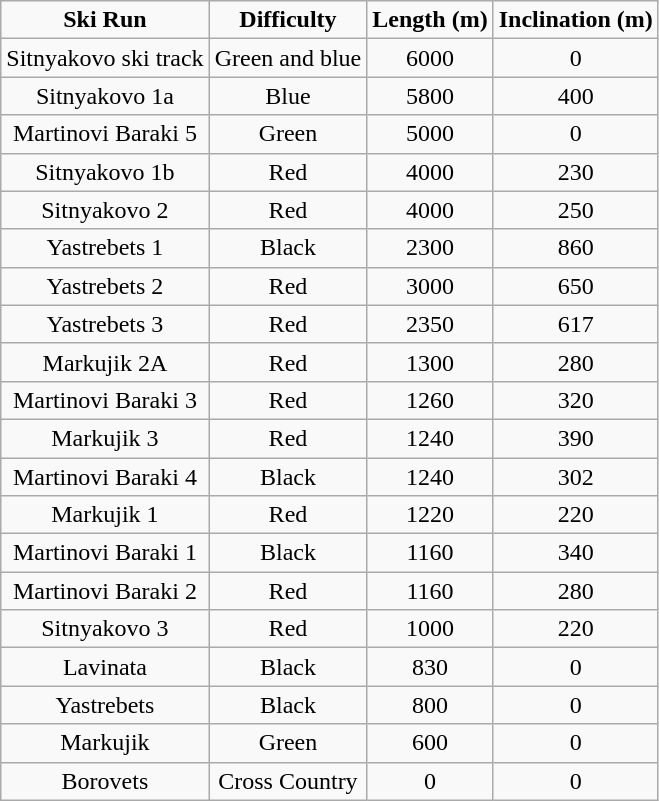<table class="wikitable" style="text-align: center">
<tr>
<td><strong>Ski Run</strong></td>
<td><strong>Difficulty</strong></td>
<td><strong>Length (m)</strong></td>
<td><strong>Inclination (m)</strong></td>
</tr>
<tr>
<td>Sitnyakovo ski track</td>
<td>Green and blue</td>
<td>6000</td>
<td>0</td>
</tr>
<tr>
<td>Sitnyakovo 1a</td>
<td>Blue</td>
<td>5800</td>
<td>400</td>
</tr>
<tr>
<td>Martinovi Baraki 5</td>
<td>Green</td>
<td>5000</td>
<td>0</td>
</tr>
<tr>
<td>Sitnyakovo 1b</td>
<td>Red</td>
<td>4000</td>
<td>230</td>
</tr>
<tr>
<td>Sitnyakovo 2</td>
<td>Red</td>
<td>4000</td>
<td>250</td>
</tr>
<tr>
<td>Yastrebets 1</td>
<td>Black</td>
<td>2300</td>
<td>860</td>
</tr>
<tr>
<td>Yastrebets 2</td>
<td>Red</td>
<td>3000</td>
<td>650</td>
</tr>
<tr>
<td>Yastrebets 3</td>
<td>Red</td>
<td>2350</td>
<td>617</td>
</tr>
<tr>
<td>Markujik 2A</td>
<td>Red</td>
<td>1300</td>
<td>280</td>
</tr>
<tr>
<td>Martinovi Baraki 3</td>
<td>Red</td>
<td>1260</td>
<td>320</td>
</tr>
<tr>
<td>Markujik 3</td>
<td>Red</td>
<td>1240</td>
<td>390</td>
</tr>
<tr>
<td>Martinovi Baraki 4</td>
<td>Black</td>
<td>1240</td>
<td>302</td>
</tr>
<tr>
<td>Markujik 1</td>
<td>Red</td>
<td>1220</td>
<td>220</td>
</tr>
<tr>
<td>Martinovi Baraki 1</td>
<td>Black</td>
<td>1160</td>
<td>340</td>
</tr>
<tr>
<td>Martinovi Baraki 2</td>
<td>Red</td>
<td>1160</td>
<td>280</td>
</tr>
<tr>
<td>Sitnyakovo 3</td>
<td>Red</td>
<td>1000</td>
<td>220</td>
</tr>
<tr>
<td>Lavinata</td>
<td>Black</td>
<td>830</td>
<td>0</td>
</tr>
<tr>
<td>Yastrebets</td>
<td>Black</td>
<td>800</td>
<td>0</td>
</tr>
<tr>
<td>Markujik</td>
<td>Green</td>
<td>600</td>
<td>0</td>
</tr>
<tr>
<td>Borovets</td>
<td>Cross Country</td>
<td>0</td>
<td>0</td>
</tr>
</table>
